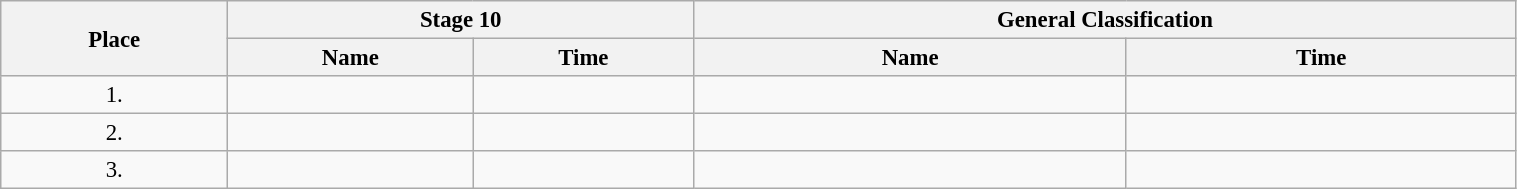<table class=wikitable style="font-size:95%" width="80%">
<tr>
<th rowspan="2">Place</th>
<th colspan="2">Stage 10</th>
<th colspan="2">General Classification</th>
</tr>
<tr>
<th>Name</th>
<th>Time</th>
<th>Name</th>
<th>Time</th>
</tr>
<tr>
<td align="center">1.</td>
<td></td>
<td></td>
<td></td>
<td></td>
</tr>
<tr>
<td align="center">2.</td>
<td></td>
<td></td>
<td></td>
<td></td>
</tr>
<tr>
<td align="center">3.</td>
<td></td>
<td></td>
<td></td>
<td></td>
</tr>
</table>
